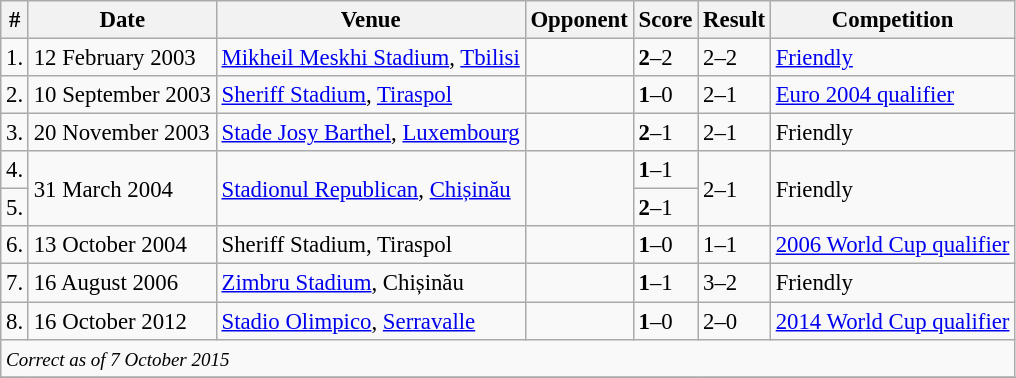<table class="wikitable" style="font-size:95%;">
<tr>
<th>#</th>
<th>Date</th>
<th>Venue</th>
<th>Opponent</th>
<th>Score</th>
<th>Result</th>
<th>Competition</th>
</tr>
<tr>
<td>1.</td>
<td>12 February 2003</td>
<td><a href='#'>Mikheil Meskhi Stadium</a>, <a href='#'>Tbilisi</a></td>
<td></td>
<td><strong>2</strong>–2</td>
<td>2–2</td>
<td><a href='#'>Friendly</a></td>
</tr>
<tr>
<td>2.</td>
<td>10 September 2003</td>
<td><a href='#'>Sheriff Stadium</a>, <a href='#'>Tiraspol</a></td>
<td></td>
<td><strong>1</strong>–0</td>
<td>2–1</td>
<td><a href='#'>Euro 2004 qualifier</a></td>
</tr>
<tr>
<td>3.</td>
<td>20 November 2003</td>
<td><a href='#'>Stade Josy Barthel</a>, <a href='#'>Luxembourg</a></td>
<td></td>
<td><strong>2</strong>–1</td>
<td>2–1</td>
<td>Friendly</td>
</tr>
<tr>
<td>4.</td>
<td rowspan="2">31 March 2004</td>
<td rowspan="2"><a href='#'>Stadionul Republican</a>, <a href='#'>Chișinău</a></td>
<td rowspan="2"></td>
<td><strong>1</strong>–1</td>
<td rowspan="2">2–1</td>
<td rowspan="2">Friendly</td>
</tr>
<tr>
<td>5.</td>
<td><strong>2</strong>–1</td>
</tr>
<tr>
<td>6.</td>
<td>13 October 2004</td>
<td>Sheriff Stadium, Tiraspol</td>
<td></td>
<td><strong>1</strong>–0</td>
<td>1–1</td>
<td><a href='#'>2006 World Cup qualifier</a></td>
</tr>
<tr>
<td>7.</td>
<td>16 August 2006</td>
<td><a href='#'>Zimbru Stadium</a>, Chișinău</td>
<td></td>
<td><strong>1</strong>–1</td>
<td>3–2</td>
<td>Friendly</td>
</tr>
<tr>
<td>8.</td>
<td>16 October 2012</td>
<td><a href='#'>Stadio Olimpico</a>, <a href='#'>Serravalle</a></td>
<td></td>
<td><strong>1</strong>–0</td>
<td>2–0</td>
<td><a href='#'>2014 World Cup qualifier</a></td>
</tr>
<tr>
<td colspan="12"><small><em>Correct as of 7 October 2015</em></small></td>
</tr>
<tr>
</tr>
</table>
